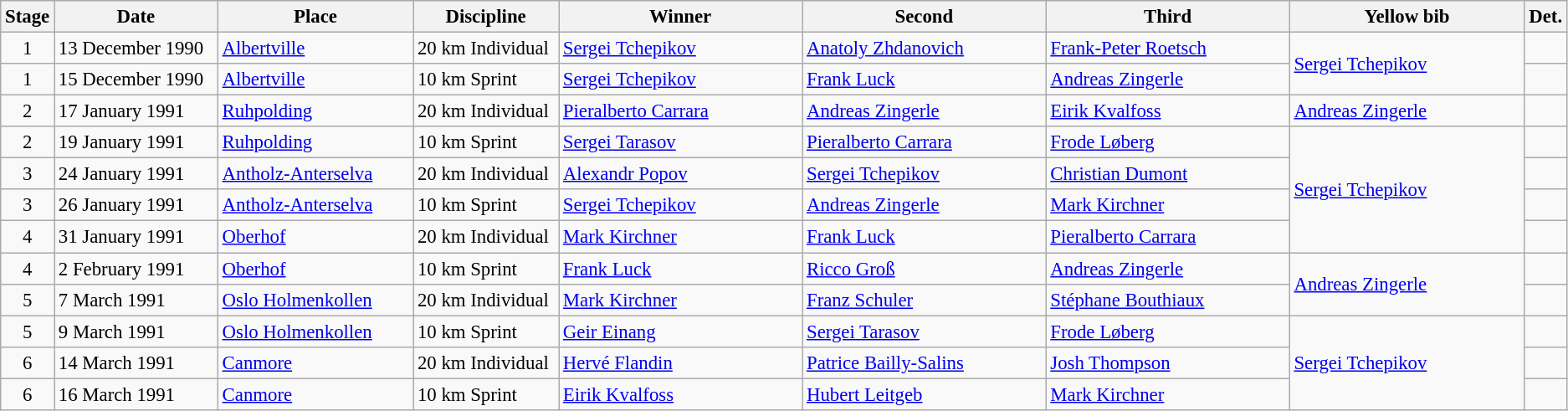<table class="wikitable" style="font-size:95%;">
<tr>
<th width="10">Stage</th>
<th width="125">Date</th>
<th width="150">Place</th>
<th width="110">Discipline</th>
<th width="190">Winner</th>
<th width="190">Second</th>
<th width="190">Third</th>
<th width="183">Yellow bib <br> </th>
<th width="8">Det.</th>
</tr>
<tr>
<td align=center>1</td>
<td>13 December 1990</td>
<td> <a href='#'>Albertville</a></td>
<td>20 km Individual</td>
<td> <a href='#'>Sergei Tchepikov</a></td>
<td> <a href='#'>Anatoly Zhdanovich</a></td>
<td> <a href='#'>Frank-Peter Roetsch</a></td>
<td rowspan="2"> <a href='#'>Sergei Tchepikov</a></td>
<td></td>
</tr>
<tr>
<td align=center>1</td>
<td>15 December 1990</td>
<td> <a href='#'>Albertville</a></td>
<td>10 km Sprint</td>
<td> <a href='#'>Sergei Tchepikov</a></td>
<td> <a href='#'>Frank Luck</a></td>
<td> <a href='#'>Andreas Zingerle</a></td>
<td></td>
</tr>
<tr>
<td align=center>2</td>
<td>17 January 1991</td>
<td> <a href='#'>Ruhpolding</a></td>
<td>20 km Individual</td>
<td> <a href='#'>Pieralberto Carrara</a></td>
<td> <a href='#'>Andreas Zingerle</a></td>
<td> <a href='#'>Eirik Kvalfoss</a></td>
<td> <a href='#'>Andreas Zingerle</a></td>
<td></td>
</tr>
<tr>
<td align=center>2</td>
<td>19 January 1991</td>
<td> <a href='#'>Ruhpolding</a></td>
<td>10 km Sprint</td>
<td> <a href='#'>Sergei Tarasov</a></td>
<td> <a href='#'>Pieralberto Carrara</a></td>
<td> <a href='#'>Frode Løberg</a></td>
<td rowspan="4"> <a href='#'>Sergei Tchepikov</a></td>
<td></td>
</tr>
<tr>
<td align=center>3</td>
<td>24 January 1991</td>
<td> <a href='#'>Antholz-Anterselva</a></td>
<td>20 km Individual</td>
<td> <a href='#'>Alexandr Popov</a></td>
<td> <a href='#'>Sergei Tchepikov</a></td>
<td> <a href='#'>Christian Dumont</a></td>
<td></td>
</tr>
<tr>
<td align=center>3</td>
<td>26 January 1991</td>
<td> <a href='#'>Antholz-Anterselva</a></td>
<td>10 km Sprint</td>
<td> <a href='#'>Sergei Tchepikov</a></td>
<td> <a href='#'>Andreas Zingerle</a></td>
<td> <a href='#'>Mark Kirchner</a></td>
<td></td>
</tr>
<tr>
<td align=center>4</td>
<td>31 January 1991</td>
<td> <a href='#'>Oberhof</a></td>
<td>20 km Individual</td>
<td> <a href='#'>Mark Kirchner</a></td>
<td> <a href='#'>Frank Luck</a></td>
<td> <a href='#'>Pieralberto Carrara</a></td>
<td></td>
</tr>
<tr>
<td align=center>4</td>
<td>2 February 1991</td>
<td> <a href='#'>Oberhof</a></td>
<td>10 km Sprint</td>
<td> <a href='#'>Frank Luck</a></td>
<td> <a href='#'>Ricco Groß</a></td>
<td> <a href='#'>Andreas Zingerle</a></td>
<td rowspan="2"> <a href='#'>Andreas Zingerle</a></td>
<td></td>
</tr>
<tr>
<td align=center>5</td>
<td>7 March 1991</td>
<td> <a href='#'>Oslo Holmenkollen</a></td>
<td>20 km Individual</td>
<td> <a href='#'>Mark Kirchner</a></td>
<td> <a href='#'>Franz Schuler</a></td>
<td> <a href='#'>Stéphane Bouthiaux</a></td>
<td></td>
</tr>
<tr>
<td align=center>5</td>
<td>9 March 1991</td>
<td> <a href='#'>Oslo Holmenkollen</a></td>
<td>10 km Sprint</td>
<td> <a href='#'>Geir Einang</a></td>
<td> <a href='#'>Sergei Tarasov</a></td>
<td> <a href='#'>Frode Løberg</a></td>
<td rowspan="3"> <a href='#'>Sergei Tchepikov</a></td>
<td></td>
</tr>
<tr>
<td align=center>6</td>
<td>14 March 1991</td>
<td> <a href='#'>Canmore</a></td>
<td>20 km Individual</td>
<td> <a href='#'>Hervé Flandin</a></td>
<td> <a href='#'>Patrice Bailly-Salins</a></td>
<td> <a href='#'>Josh Thompson</a></td>
<td></td>
</tr>
<tr>
<td align=center>6</td>
<td>16 March 1991</td>
<td> <a href='#'>Canmore</a></td>
<td>10 km Sprint</td>
<td> <a href='#'>Eirik Kvalfoss</a></td>
<td> <a href='#'>Hubert Leitgeb</a></td>
<td> <a href='#'>Mark Kirchner</a></td>
<td></td>
</tr>
</table>
